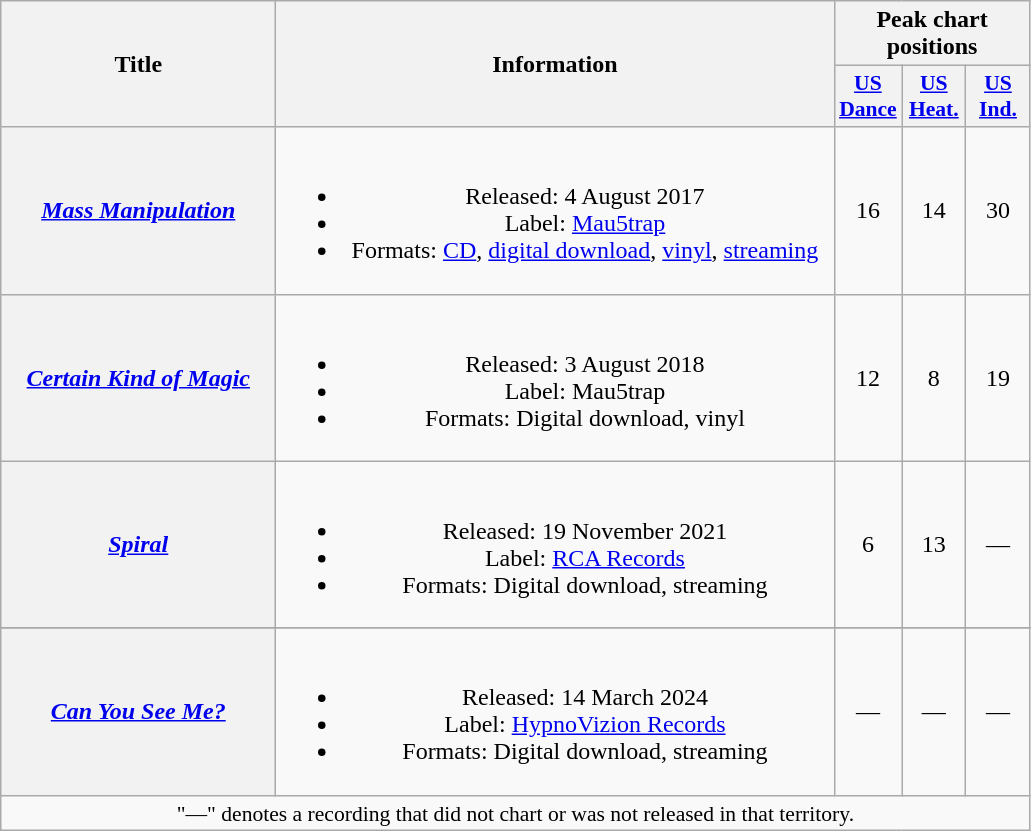<table class="wikitable plainrowheaders" style="text-align:center;">
<tr>
<th scope="col" style="width:11em;" rowspan="2">Title</th>
<th scope="col" style="width:22.8em;" rowspan="2">Information</th>
<th scope="col" colspan="3">Peak chart positions</th>
</tr>
<tr>
<th scope="col" style="width:2.5em;font-size:90%;"><a href='#'>US<br>Dance</a><br></th>
<th scope="col" style="width:2.5em;font-size:90%;"><a href='#'>US<br>Heat.</a><br></th>
<th scope="col" style="width:2.5em;font-size:90%;"><a href='#'>US<br>Ind.</a><br></th>
</tr>
<tr>
<th scope="row"><em><a href='#'>Mass Manipulation</a></em></th>
<td><br><ul><li>Released: 4 August 2017</li><li>Label: <a href='#'>Mau5trap</a></li><li>Formats: <a href='#'>CD</a>, <a href='#'>digital download</a>, <a href='#'>vinyl</a>, <a href='#'>streaming</a></li></ul></td>
<td>16</td>
<td>14</td>
<td>30</td>
</tr>
<tr>
<th scope="row"><em><a href='#'>Certain Kind of Magic</a></em></th>
<td><br><ul><li>Released: 3 August 2018</li><li>Label: Mau5trap</li><li>Formats: Digital download, vinyl</li></ul></td>
<td>12</td>
<td>8</td>
<td>19</td>
</tr>
<tr>
<th scope="row"><em><a href='#'>Spiral</a></em></th>
<td><br><ul><li>Released: 19 November 2021</li><li>Label: <a href='#'>RCA Records</a></li><li>Formats: Digital download, streaming</li></ul></td>
<td>6</td>
<td>13</td>
<td>—</td>
</tr>
<tr>
</tr>
<tr>
<th scope="row"><em><a href='#'>Can You See Me?</a></em></th>
<td><br><ul><li>Released: 14 March 2024</li><li>Label: <a href='#'>HypnoVizion Records</a></li><li>Formats: Digital download, streaming</li></ul></td>
<td>—</td>
<td>—</td>
<td>—</td>
</tr>
<tr>
<td colspan="5" style="font-size:90%">"—" denotes a recording that did not chart or was not released in that territory.</td>
</tr>
</table>
